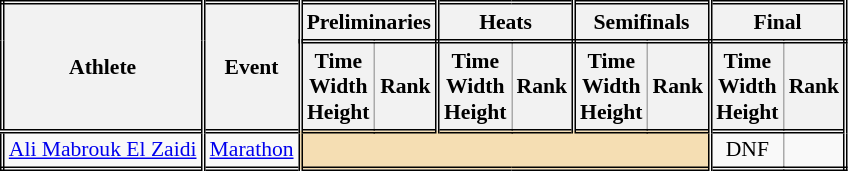<table class=wikitable style="font-size:90%; border: double;">
<tr>
<th rowspan="2" style="border-right:double">Athlete</th>
<th rowspan="2" style="border-right:double">Event</th>
<th colspan="2" style="border-right:double; border-bottom:double;">Preliminaries</th>
<th colspan="2" style="border-right:double; border-bottom:double;">Heats</th>
<th colspan="2" style="border-right:double; border-bottom:double;">Semifinals</th>
<th colspan="2" style="border-right:double; border-bottom:double;">Final</th>
</tr>
<tr>
<th>Time<br>Width<br>Height</th>
<th style="border-right:double">Rank</th>
<th>Time<br>Width<br>Height</th>
<th style="border-right:double">Rank</th>
<th>Time<br>Width<br>Height</th>
<th style="border-right:double">Rank</th>
<th>Time<br>Width<br>Height</th>
<th style="border-right:double">Rank</th>
</tr>
<tr style="border-top: double;">
<td style="border-right:double"><a href='#'>Ali Mabrouk El Zaidi</a></td>
<td style="border-right:double"><a href='#'>Marathon</a></td>
<td style="border-right:double" colspan= 6 bgcolor="wheat"></td>
<td align=center>DNF</td>
<td align=center></td>
</tr>
</table>
